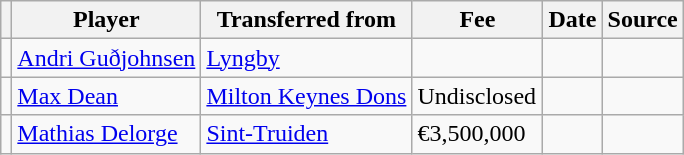<table class="wikitable plainrowheaders sortable">
<tr>
<th></th>
<th scope="col">Player</th>
<th>Transferred from</th>
<th style="width: 80px;">Fee</th>
<th scope="col">Date</th>
<th scope="col">Source</th>
</tr>
<tr>
<td align="center"></td>
<td> <a href='#'>Andri Guðjohnsen</a></td>
<td> <a href='#'>Lyngby</a></td>
<td></td>
<td></td>
<td></td>
</tr>
<tr>
<td align="center"></td>
<td> <a href='#'>Max Dean</a></td>
<td> <a href='#'>Milton Keynes Dons</a></td>
<td>Undisclosed</td>
<td></td>
<td></td>
</tr>
<tr>
<td align="center"></td>
<td> <a href='#'>Mathias Delorge</a></td>
<td> <a href='#'>Sint-Truiden</a></td>
<td>€3,500,000</td>
<td></td>
<td></td>
</tr>
</table>
